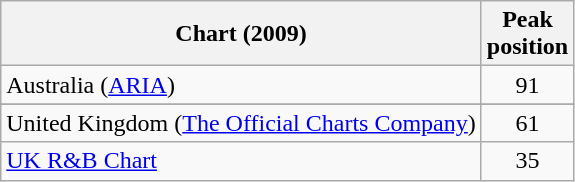<table class="wikitable">
<tr>
<th>Chart (2009)</th>
<th>Peak<br>position</th>
</tr>
<tr>
<td align="left">Australia (<a href='#'>ARIA</a>)</td>
<td style="text-align:center;">91</td>
</tr>
<tr>
</tr>
<tr>
<td align="left">United Kingdom (<a href='#'>The Official Charts Company</a>)</td>
<td style="text-align:center;">61</td>
</tr>
<tr>
<td align="left"><a href='#'>UK R&B Chart</a></td>
<td style="text-align:center;">35</td>
</tr>
</table>
